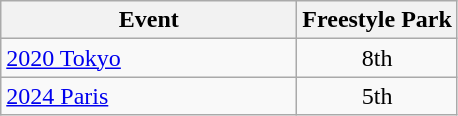<table class="wikitable" style="text-align: center;">
<tr ">
<th style="width:190px;">Event</th>
<th>Freestyle Park</th>
</tr>
<tr>
<td align=left> <a href='#'>2020 Tokyo</a></td>
<td>8th</td>
</tr>
<tr>
<td align=left> <a href='#'>2024 Paris</a></td>
<td>5th</td>
</tr>
</table>
